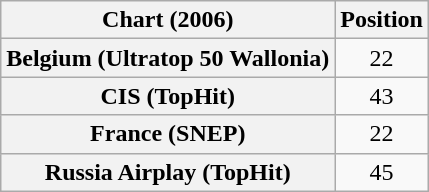<table class="wikitable sortable plainrowheaders" style="text-align:center">
<tr>
<th scope="col">Chart (2006)</th>
<th scope="col">Position</th>
</tr>
<tr>
<th scope="row">Belgium (Ultratop 50 Wallonia)</th>
<td>22</td>
</tr>
<tr>
<th scope="row">CIS (TopHit)</th>
<td>43</td>
</tr>
<tr>
<th scope="row">France (SNEP)</th>
<td>22</td>
</tr>
<tr>
<th scope="row">Russia Airplay (TopHit)</th>
<td>45</td>
</tr>
</table>
